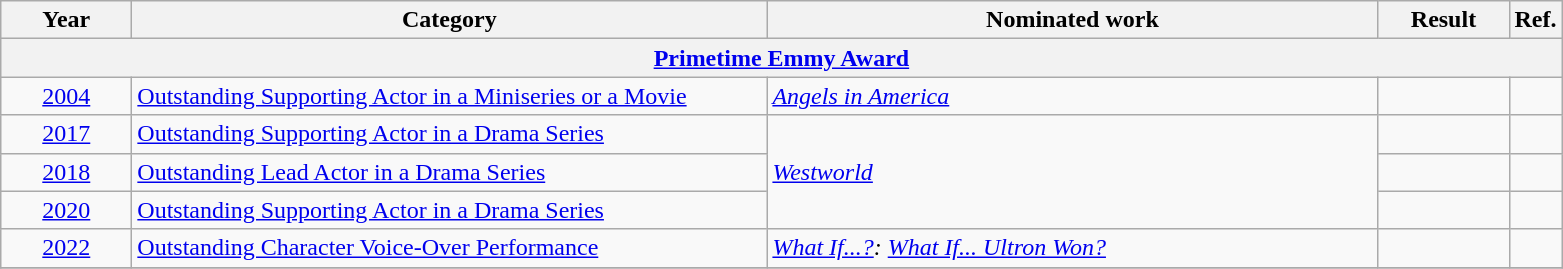<table class=wikitable>
<tr>
<th scope="col" style="width:5em;">Year</th>
<th scope="col" style="width:26em;">Category</th>
<th scope="col" style="width:25em;">Nominated work</th>
<th scope="col" style="width:5em;">Result</th>
<th>Ref.</th>
</tr>
<tr>
<th colspan=5><a href='#'>Primetime Emmy Award</a></th>
</tr>
<tr>
<td style="text-align:center;"><a href='#'>2004</a></td>
<td><a href='#'>Outstanding Supporting Actor in a Miniseries or a Movie</a></td>
<td><em><a href='#'>Angels in America</a></em></td>
<td></td>
<td></td>
</tr>
<tr>
<td style="text-align:center;"><a href='#'>2017</a></td>
<td><a href='#'>Outstanding Supporting Actor in a Drama Series</a></td>
<td rowspan="3"><em><a href='#'>Westworld</a></em></td>
<td></td>
<td></td>
</tr>
<tr>
<td style="text-align:center;"><a href='#'>2018</a></td>
<td><a href='#'>Outstanding Lead Actor in a Drama Series</a></td>
<td></td>
<td></td>
</tr>
<tr>
<td style="text-align:center;"><a href='#'>2020</a></td>
<td><a href='#'>Outstanding Supporting Actor in a Drama Series</a></td>
<td></td>
<td></td>
</tr>
<tr>
<td style="text-align:center;"><a href='#'>2022</a></td>
<td><a href='#'>Outstanding Character Voice-Over Performance</a></td>
<td><em><a href='#'>What If...?</a>: <a href='#'>What If... Ultron Won?</a></em></td>
<td></td>
<td></td>
</tr>
<tr>
</tr>
</table>
